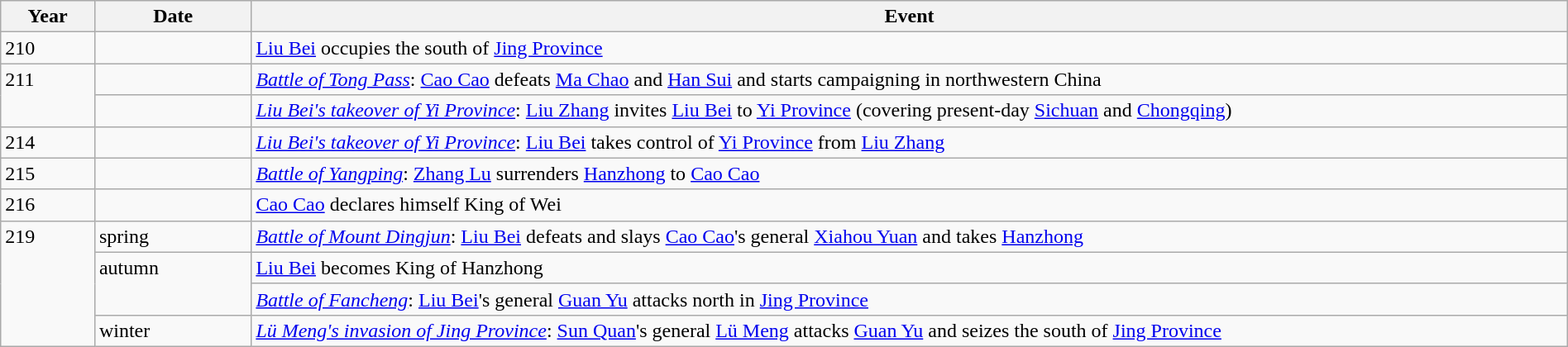<table class="wikitable" style="width:100%;">
<tr>
<th style="width:6%">Year</th>
<th style="width:10%">Date</th>
<th>Event</th>
</tr>
<tr>
<td>210</td>
<td></td>
<td><a href='#'>Liu Bei</a> occupies the south of <a href='#'>Jing Province</a></td>
</tr>
<tr>
<td rowspan="2" style="vertical-align:top;">211</td>
<td></td>
<td><em><a href='#'>Battle of Tong Pass</a></em>: <a href='#'>Cao Cao</a> defeats <a href='#'>Ma Chao</a> and <a href='#'>Han Sui</a> and starts campaigning in northwestern China</td>
</tr>
<tr>
<td></td>
<td><em><a href='#'>Liu Bei's takeover of Yi Province</a></em>: <a href='#'>Liu Zhang</a> invites <a href='#'>Liu Bei</a> to <a href='#'>Yi Province</a> (covering present-day <a href='#'>Sichuan</a> and <a href='#'>Chongqing</a>)</td>
</tr>
<tr>
<td>214</td>
<td></td>
<td><em><a href='#'>Liu Bei's takeover of Yi Province</a></em>: <a href='#'>Liu Bei</a> takes control of <a href='#'>Yi Province</a> from <a href='#'>Liu Zhang</a></td>
</tr>
<tr>
<td>215</td>
<td></td>
<td><em><a href='#'>Battle of Yangping</a></em>: <a href='#'>Zhang Lu</a> surrenders <a href='#'>Hanzhong</a> to <a href='#'>Cao Cao</a></td>
</tr>
<tr>
<td>216</td>
<td></td>
<td><a href='#'>Cao Cao</a> declares himself King of Wei</td>
</tr>
<tr>
<td rowspan="4" style="vertical-align:top;">219</td>
<td>spring</td>
<td><em><a href='#'>Battle of Mount Dingjun</a></em>: <a href='#'>Liu Bei</a> defeats and slays <a href='#'>Cao Cao</a>'s general <a href='#'>Xiahou Yuan</a> and takes <a href='#'>Hanzhong</a></td>
</tr>
<tr>
<td rowspan="2" style="vertical-align:top;">autumn</td>
<td><a href='#'>Liu Bei</a> becomes King of Hanzhong</td>
</tr>
<tr>
<td><em><a href='#'>Battle of Fancheng</a></em>: <a href='#'>Liu Bei</a>'s general <a href='#'>Guan Yu</a> attacks north in <a href='#'>Jing Province</a></td>
</tr>
<tr>
<td>winter</td>
<td><em><a href='#'>Lü Meng's invasion of Jing Province</a></em>: <a href='#'>Sun Quan</a>'s general <a href='#'>Lü Meng</a> attacks <a href='#'>Guan Yu</a> and seizes the south of <a href='#'>Jing Province</a></td>
</tr>
</table>
